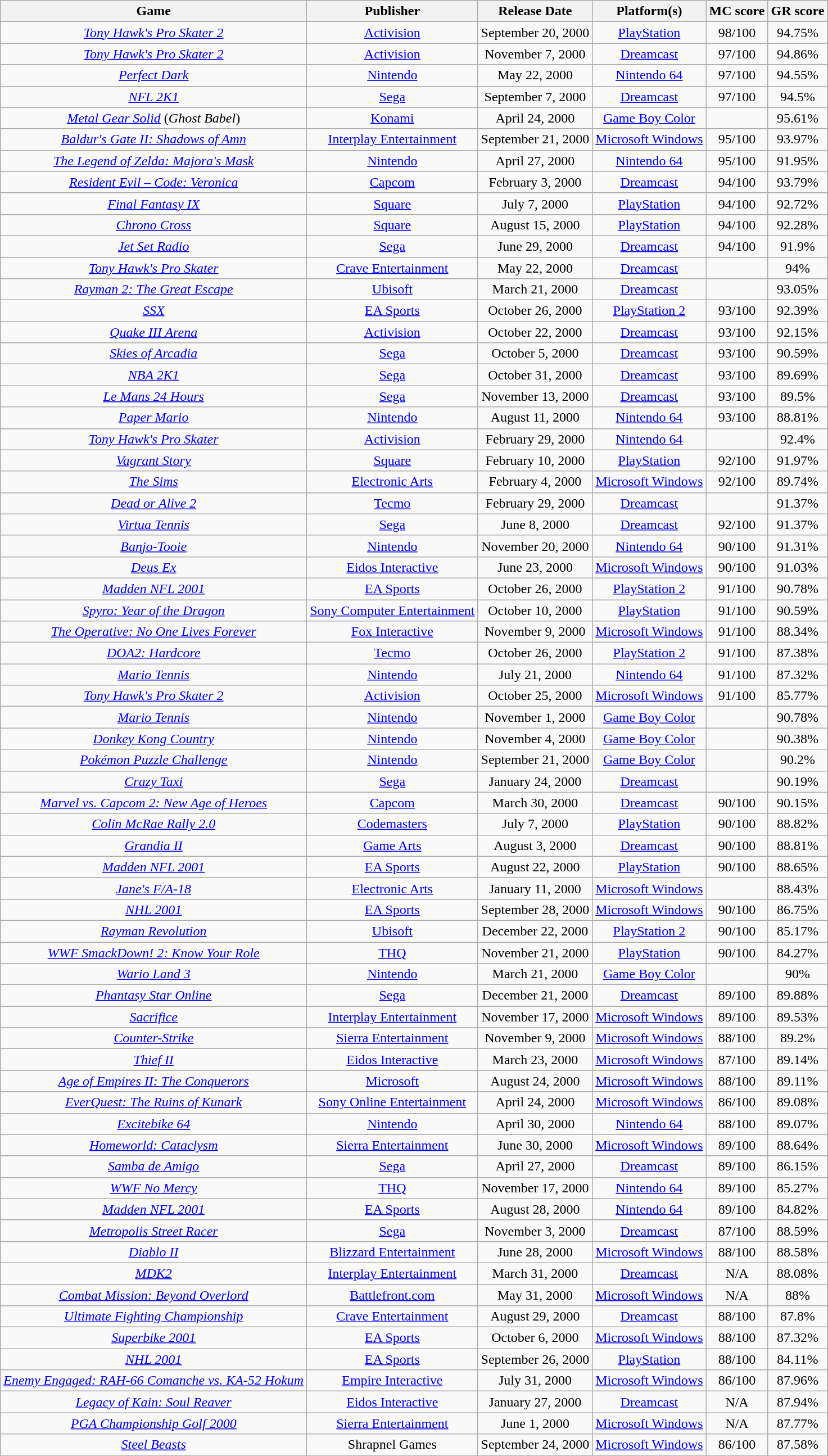<table class="wikitable sortable" style="text-align:center;">
<tr>
<th scope="col">Game</th>
<th scope="col">Publisher</th>
<th scope="col">Release Date</th>
<th scope="col">Platform(s)</th>
<th scope="col">MC score</th>
<th scope="col">GR score</th>
</tr>
<tr>
<td><em><a href='#'>Tony Hawk's Pro Skater 2</a></em></td>
<td><a href='#'>Activision</a></td>
<td>September 20, 2000</td>
<td><a href='#'>PlayStation</a></td>
<td>98/100</td>
<td>94.75%</td>
</tr>
<tr>
<td><em><a href='#'>Tony Hawk's Pro Skater 2</a></em></td>
<td><a href='#'>Activision</a></td>
<td>November 7, 2000</td>
<td><a href='#'>Dreamcast</a></td>
<td>97/100</td>
<td>94.86%</td>
</tr>
<tr>
<td><em><a href='#'>Perfect Dark</a></em></td>
<td><a href='#'>Nintendo</a></td>
<td>May 22, 2000</td>
<td><a href='#'>Nintendo 64</a></td>
<td>97/100</td>
<td>94.55%</td>
</tr>
<tr>
<td><em><a href='#'>NFL 2K1</a></em></td>
<td><a href='#'>Sega</a></td>
<td>September 7, 2000</td>
<td><a href='#'>Dreamcast</a></td>
<td>97/100</td>
<td>94.5%</td>
</tr>
<tr>
<td><em><a href='#'>Metal Gear Solid</a></em> (<em>Ghost Babel</em>)</td>
<td><a href='#'>Konami</a></td>
<td>April 24, 2000</td>
<td><a href='#'>Game Boy Color</a></td>
<td></td>
<td>95.61%</td>
</tr>
<tr>
<td><em><a href='#'>Baldur's Gate II: Shadows of Amn</a></em></td>
<td><a href='#'>Interplay Entertainment</a></td>
<td>September 21, 2000</td>
<td><a href='#'>Microsoft Windows</a></td>
<td>95/100</td>
<td>93.97%</td>
</tr>
<tr>
<td><em><a href='#'>The Legend of Zelda: Majora's Mask</a></em></td>
<td><a href='#'>Nintendo</a></td>
<td>April 27, 2000</td>
<td><a href='#'>Nintendo 64</a></td>
<td>95/100</td>
<td>91.95%</td>
</tr>
<tr>
<td><em><a href='#'>Resident Evil – Code: Veronica</a></em></td>
<td><a href='#'>Capcom</a></td>
<td>February 3, 2000</td>
<td><a href='#'>Dreamcast</a></td>
<td>94/100</td>
<td>93.79%</td>
</tr>
<tr>
<td><em><a href='#'>Final Fantasy IX</a></em></td>
<td><a href='#'>Square</a></td>
<td>July 7, 2000</td>
<td><a href='#'>PlayStation</a></td>
<td>94/100</td>
<td>92.72%</td>
</tr>
<tr>
<td><em><a href='#'>Chrono Cross</a></em></td>
<td><a href='#'>Square</a></td>
<td>August 15, 2000</td>
<td><a href='#'>PlayStation</a></td>
<td>94/100</td>
<td>92.28%</td>
</tr>
<tr>
<td><em><a href='#'>Jet Set Radio</a></em></td>
<td><a href='#'>Sega</a></td>
<td>June 29, 2000</td>
<td><a href='#'>Dreamcast</a></td>
<td>94/100</td>
<td>91.9%</td>
</tr>
<tr>
<td><em><a href='#'>Tony Hawk's Pro Skater</a></em></td>
<td><a href='#'>Crave Entertainment</a></td>
<td>May 22, 2000</td>
<td><a href='#'>Dreamcast</a></td>
<td></td>
<td>94%</td>
</tr>
<tr>
<td><em><a href='#'>Rayman 2: The Great Escape</a></em></td>
<td><a href='#'>Ubisoft</a></td>
<td>March 21, 2000</td>
<td><a href='#'>Dreamcast</a></td>
<td></td>
<td>93.05%</td>
</tr>
<tr>
<td><em><a href='#'>SSX</a></em></td>
<td><a href='#'>EA Sports</a></td>
<td>October 26, 2000</td>
<td><a href='#'>PlayStation 2</a></td>
<td>93/100</td>
<td>92.39%</td>
</tr>
<tr>
<td><em><a href='#'>Quake III Arena</a></em></td>
<td><a href='#'>Activision</a></td>
<td>October 22, 2000</td>
<td><a href='#'>Dreamcast</a></td>
<td>93/100</td>
<td>92.15%</td>
</tr>
<tr>
<td><em><a href='#'>Skies of Arcadia</a></em></td>
<td><a href='#'>Sega</a></td>
<td>October 5, 2000</td>
<td><a href='#'>Dreamcast</a></td>
<td>93/100</td>
<td>90.59%</td>
</tr>
<tr>
<td><em><a href='#'>NBA 2K1</a></em></td>
<td><a href='#'>Sega</a></td>
<td>October 31, 2000</td>
<td><a href='#'>Dreamcast</a></td>
<td>93/100</td>
<td>89.69%</td>
</tr>
<tr>
<td><em><a href='#'>Le Mans 24 Hours</a></em></td>
<td><a href='#'>Sega</a></td>
<td>November 13, 2000</td>
<td><a href='#'>Dreamcast</a></td>
<td>93/100</td>
<td>89.5%</td>
</tr>
<tr>
<td><em><a href='#'>Paper Mario</a></em></td>
<td><a href='#'>Nintendo</a></td>
<td>August 11, 2000</td>
<td><a href='#'>Nintendo 64</a></td>
<td>93/100</td>
<td>88.81%</td>
</tr>
<tr>
<td><em><a href='#'>Tony Hawk's Pro Skater</a></em></td>
<td><a href='#'>Activision</a></td>
<td>February 29, 2000</td>
<td><a href='#'>Nintendo 64</a></td>
<td></td>
<td>92.4%</td>
</tr>
<tr>
<td><em><a href='#'>Vagrant Story</a></em></td>
<td><a href='#'>Square</a></td>
<td>February 10, 2000</td>
<td><a href='#'>PlayStation</a></td>
<td>92/100</td>
<td>91.97%</td>
</tr>
<tr>
<td><em><a href='#'>The Sims</a></em></td>
<td><a href='#'>Electronic Arts</a></td>
<td>February 4, 2000</td>
<td><a href='#'>Microsoft Windows</a></td>
<td>92/100</td>
<td>89.74%</td>
</tr>
<tr>
<td><em><a href='#'>Dead or Alive 2</a></em></td>
<td><a href='#'>Tecmo</a></td>
<td>February 29, 2000</td>
<td><a href='#'>Dreamcast</a></td>
<td></td>
<td>91.37%</td>
</tr>
<tr>
<td><em><a href='#'>Virtua Tennis</a></em></td>
<td><a href='#'>Sega</a></td>
<td>June 8, 2000</td>
<td><a href='#'>Dreamcast</a></td>
<td>92/100</td>
<td>91.37%</td>
</tr>
<tr>
<td><em><a href='#'>Banjo-Tooie</a></em></td>
<td><a href='#'>Nintendo</a></td>
<td>November 20, 2000</td>
<td><a href='#'>Nintendo 64</a></td>
<td>90/100</td>
<td>91.31%</td>
</tr>
<tr>
<td><em><a href='#'>Deus Ex</a></em></td>
<td><a href='#'>Eidos Interactive</a></td>
<td>June 23, 2000</td>
<td><a href='#'>Microsoft Windows</a></td>
<td>90/100</td>
<td>91.03%</td>
</tr>
<tr>
<td><em><a href='#'>Madden NFL 2001</a></em></td>
<td><a href='#'>EA Sports</a></td>
<td>October 26, 2000</td>
<td><a href='#'>PlayStation 2</a></td>
<td>91/100</td>
<td>90.78%</td>
</tr>
<tr>
<td><em><a href='#'>Spyro: Year of the Dragon</a></em></td>
<td><a href='#'>Sony Computer Entertainment</a></td>
<td>October 10, 2000</td>
<td><a href='#'>PlayStation</a></td>
<td>91/100</td>
<td>90.59%</td>
</tr>
<tr>
<td><em><a href='#'>The Operative: No One Lives Forever</a></em></td>
<td><a href='#'>Fox Interactive</a></td>
<td>November 9, 2000</td>
<td><a href='#'>Microsoft Windows</a></td>
<td>91/100</td>
<td>88.34%</td>
</tr>
<tr>
<td><em><a href='#'>DOA2: Hardcore</a></em></td>
<td><a href='#'>Tecmo</a></td>
<td>October 26, 2000</td>
<td><a href='#'>PlayStation 2</a></td>
<td>91/100</td>
<td>87.38%</td>
</tr>
<tr>
<td><em><a href='#'>Mario Tennis</a></em></td>
<td><a href='#'>Nintendo</a></td>
<td>July 21, 2000</td>
<td><a href='#'>Nintendo 64</a></td>
<td>91/100</td>
<td>87.32%</td>
</tr>
<tr>
<td><em><a href='#'>Tony Hawk's Pro Skater 2</a></em></td>
<td><a href='#'>Activision</a></td>
<td>October 25, 2000</td>
<td><a href='#'>Microsoft Windows</a></td>
<td>91/100</td>
<td>85.77%</td>
</tr>
<tr>
<td><em><a href='#'>Mario Tennis</a></em></td>
<td><a href='#'>Nintendo</a></td>
<td>November 1, 2000</td>
<td><a href='#'>Game Boy Color</a></td>
<td></td>
<td>90.78%</td>
</tr>
<tr>
<td><em><a href='#'>Donkey Kong Country</a></em></td>
<td><a href='#'>Nintendo</a></td>
<td>November 4, 2000</td>
<td><a href='#'>Game Boy Color</a></td>
<td></td>
<td>90.38%</td>
</tr>
<tr>
<td><em><a href='#'>Pokémon Puzzle Challenge</a></em></td>
<td><a href='#'>Nintendo</a></td>
<td>September 21, 2000</td>
<td><a href='#'>Game Boy Color</a></td>
<td></td>
<td>90.2%</td>
</tr>
<tr>
<td><em><a href='#'>Crazy Taxi</a></em></td>
<td><a href='#'>Sega</a></td>
<td>January 24, 2000</td>
<td><a href='#'>Dreamcast</a></td>
<td></td>
<td>90.19%</td>
</tr>
<tr>
<td><em><a href='#'>Marvel vs. Capcom 2: New Age of Heroes</a></em></td>
<td><a href='#'>Capcom</a></td>
<td>March 30, 2000</td>
<td><a href='#'>Dreamcast</a></td>
<td>90/100</td>
<td>90.15%</td>
</tr>
<tr>
<td><em><a href='#'>Colin McRae Rally 2.0</a></em></td>
<td><a href='#'>Codemasters</a></td>
<td>July 7, 2000</td>
<td><a href='#'>PlayStation</a></td>
<td>90/100</td>
<td>88.82%</td>
</tr>
<tr>
<td><em><a href='#'>Grandia II</a></em></td>
<td><a href='#'>Game Arts</a></td>
<td>August 3, 2000</td>
<td><a href='#'>Dreamcast</a></td>
<td>90/100</td>
<td>88.81%</td>
</tr>
<tr>
<td><em><a href='#'>Madden NFL 2001</a></em></td>
<td><a href='#'>EA Sports</a></td>
<td>August 22, 2000</td>
<td><a href='#'>PlayStation</a></td>
<td>90/100</td>
<td>88.65%</td>
</tr>
<tr>
<td><em><a href='#'>Jane's F/A-18</a></em></td>
<td><a href='#'>Electronic Arts</a></td>
<td>January 11, 2000</td>
<td><a href='#'>Microsoft Windows</a></td>
<td></td>
<td>88.43%</td>
</tr>
<tr>
<td><em><a href='#'>NHL 2001</a></em></td>
<td><a href='#'>EA Sports</a></td>
<td>September 28, 2000</td>
<td><a href='#'>Microsoft Windows</a></td>
<td>90/100</td>
<td>86.75%</td>
</tr>
<tr>
<td><em><a href='#'>Rayman Revolution</a></em></td>
<td><a href='#'>Ubisoft</a></td>
<td>December 22, 2000</td>
<td><a href='#'>PlayStation 2</a></td>
<td>90/100</td>
<td>85.17%</td>
</tr>
<tr>
<td><em><a href='#'>WWF SmackDown! 2: Know Your Role</a></em></td>
<td><a href='#'>THQ</a></td>
<td>November 21, 2000</td>
<td><a href='#'>PlayStation</a></td>
<td>90/100</td>
<td>84.27%</td>
</tr>
<tr>
<td><em><a href='#'>Wario Land 3</a></em></td>
<td><a href='#'>Nintendo</a></td>
<td>March 21, 2000</td>
<td><a href='#'>Game Boy Color</a></td>
<td></td>
<td>90%</td>
</tr>
<tr>
<td><em><a href='#'>Phantasy Star Online</a></em></td>
<td><a href='#'>Sega</a></td>
<td>December 21, 2000</td>
<td><a href='#'>Dreamcast</a></td>
<td>89/100</td>
<td>89.88%</td>
</tr>
<tr>
<td><em><a href='#'>Sacrifice</a></em></td>
<td><a href='#'>Interplay Entertainment</a></td>
<td>November 17, 2000</td>
<td><a href='#'>Microsoft Windows</a></td>
<td>89/100</td>
<td>89.53%</td>
</tr>
<tr>
<td><em><a href='#'>Counter-Strike</a></em></td>
<td><a href='#'>Sierra Entertainment</a></td>
<td>November 9, 2000</td>
<td><a href='#'>Microsoft Windows</a></td>
<td>88/100</td>
<td>89.2%</td>
</tr>
<tr>
<td><em><a href='#'>Thief II</a></em></td>
<td><a href='#'>Eidos Interactive</a></td>
<td>March 23, 2000</td>
<td><a href='#'>Microsoft Windows</a></td>
<td>87/100</td>
<td>89.14%</td>
</tr>
<tr>
<td><em><a href='#'>Age of Empires II: The Conquerors</a></em></td>
<td><a href='#'>Microsoft</a></td>
<td>August 24, 2000</td>
<td><a href='#'>Microsoft Windows</a></td>
<td>88/100</td>
<td>89.11%</td>
</tr>
<tr>
<td><em><a href='#'>EverQuest: The Ruins of Kunark</a></em></td>
<td><a href='#'>Sony Online Entertainment</a></td>
<td>April 24, 2000</td>
<td><a href='#'>Microsoft Windows</a></td>
<td>86/100</td>
<td>89.08%</td>
</tr>
<tr>
<td><em><a href='#'>Excitebike 64</a></em></td>
<td><a href='#'>Nintendo</a></td>
<td>April 30, 2000</td>
<td><a href='#'>Nintendo 64</a></td>
<td>88/100</td>
<td>89.07%</td>
</tr>
<tr>
<td><em><a href='#'>Homeworld: Cataclysm</a></em></td>
<td><a href='#'>Sierra Entertainment</a></td>
<td>June 30, 2000</td>
<td><a href='#'>Microsoft Windows</a></td>
<td>89/100</td>
<td>88.64%</td>
</tr>
<tr>
<td><em><a href='#'>Samba de Amigo</a></em></td>
<td><a href='#'>Sega</a></td>
<td>April 27, 2000</td>
<td><a href='#'>Dreamcast</a></td>
<td>89/100</td>
<td>86.15%</td>
</tr>
<tr>
<td><em><a href='#'>WWF No Mercy</a></em></td>
<td><a href='#'>THQ</a></td>
<td>November 17, 2000</td>
<td><a href='#'>Nintendo 64</a></td>
<td>89/100</td>
<td>85.27%</td>
</tr>
<tr>
<td><em><a href='#'>Madden NFL 2001</a></em></td>
<td><a href='#'>EA Sports</a></td>
<td>August 28, 2000</td>
<td><a href='#'>Nintendo 64</a></td>
<td>89/100</td>
<td>84.82%</td>
</tr>
<tr>
<td><em><a href='#'>Metropolis Street Racer</a></em></td>
<td><a href='#'>Sega</a></td>
<td>November 3, 2000</td>
<td><a href='#'>Dreamcast</a></td>
<td>87/100</td>
<td>88.59%</td>
</tr>
<tr>
<td><em><a href='#'>Diablo II</a></em></td>
<td><a href='#'>Blizzard Entertainment</a></td>
<td>June 28, 2000</td>
<td><a href='#'>Microsoft Windows</a></td>
<td>88/100</td>
<td>88.58%</td>
</tr>
<tr>
<td><em><a href='#'>MDK2</a></em></td>
<td><a href='#'>Interplay Entertainment</a></td>
<td>March 31, 2000</td>
<td><a href='#'>Dreamcast</a></td>
<td>N/A</td>
<td>88.08%</td>
</tr>
<tr>
<td><em><a href='#'>Combat Mission: Beyond Overlord</a></em></td>
<td><a href='#'>Battlefront.com</a></td>
<td>May 31, 2000</td>
<td><a href='#'>Microsoft Windows</a></td>
<td>N/A</td>
<td>88%</td>
</tr>
<tr>
<td><em><a href='#'>Ultimate Fighting Championship</a></em></td>
<td><a href='#'>Crave Entertainment</a></td>
<td>August 29, 2000</td>
<td><a href='#'>Dreamcast</a></td>
<td>88/100</td>
<td>87.8%</td>
</tr>
<tr>
<td><em><a href='#'>Superbike 2001</a></em></td>
<td><a href='#'>EA Sports</a></td>
<td>October 6, 2000</td>
<td><a href='#'>Microsoft Windows</a></td>
<td>88/100</td>
<td>87.32%</td>
</tr>
<tr>
<td><em><a href='#'>NHL 2001</a></em></td>
<td><a href='#'>EA Sports</a></td>
<td>September 26, 2000</td>
<td><a href='#'>PlayStation</a></td>
<td>88/100</td>
<td>84.11%</td>
</tr>
<tr>
<td><em><a href='#'>Enemy Engaged: RAH-66 Comanche vs. KA-52 Hokum</a></em></td>
<td><a href='#'>Empire Interactive</a></td>
<td>July 31, 2000</td>
<td><a href='#'>Microsoft Windows</a></td>
<td>86/100</td>
<td>87.96%</td>
</tr>
<tr>
<td><em><a href='#'>Legacy of Kain: Soul Reaver</a></em></td>
<td><a href='#'>Eidos Interactive</a></td>
<td>January 27, 2000</td>
<td><a href='#'>Dreamcast</a></td>
<td>N/A</td>
<td>87.94%</td>
</tr>
<tr>
<td><em><a href='#'>PGA Championship Golf 2000</a></em></td>
<td><a href='#'>Sierra Entertainment</a></td>
<td>June 1, 2000</td>
<td><a href='#'>Microsoft Windows</a></td>
<td>N/A</td>
<td>87.77%</td>
</tr>
<tr>
<td><em><a href='#'>Steel Beasts</a></em></td>
<td>Shrapnel Games</td>
<td>September 24, 2000</td>
<td><a href='#'>Microsoft Windows</a></td>
<td>86/100</td>
<td>87.58%</td>
</tr>
</table>
